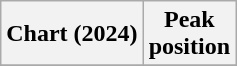<table class="wikitable sortable plainrowheaders" style="text-align:center;">
<tr>
<th scope="col">Chart (2024)</th>
<th scope="col">Peak<br>position</th>
</tr>
<tr>
</tr>
</table>
